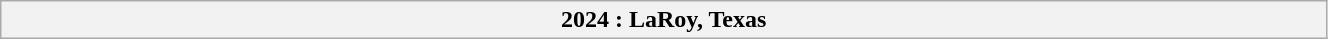<table class="wikitable left" style="width:70%;">
<tr>
<th scope="col">2024 : LaRoy, Texas</th>
</tr>
</table>
